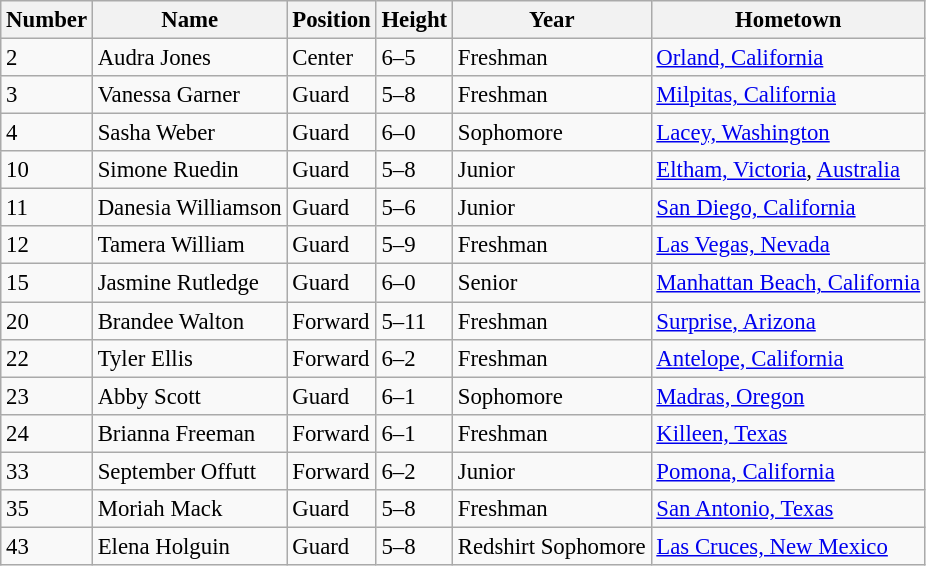<table class="wikitable" style="font-size: 95%;">
<tr>
<th>Number</th>
<th>Name</th>
<th>Position</th>
<th>Height</th>
<th>Year</th>
<th>Hometown</th>
</tr>
<tr>
<td>2</td>
<td>Audra Jones</td>
<td>Center</td>
<td>6–5</td>
<td>Freshman</td>
<td><a href='#'>Orland, California</a></td>
</tr>
<tr>
<td>3</td>
<td>Vanessa Garner</td>
<td>Guard</td>
<td>5–8</td>
<td>Freshman</td>
<td><a href='#'>Milpitas, California</a></td>
</tr>
<tr>
<td>4</td>
<td>Sasha Weber</td>
<td>Guard</td>
<td>6–0</td>
<td>Sophomore</td>
<td><a href='#'>Lacey, Washington</a></td>
</tr>
<tr>
<td>10</td>
<td>Simone Ruedin</td>
<td>Guard</td>
<td>5–8</td>
<td>Junior</td>
<td><a href='#'>Eltham, Victoria</a>, <a href='#'>Australia</a></td>
</tr>
<tr>
<td>11</td>
<td>Danesia Williamson</td>
<td>Guard</td>
<td>5–6</td>
<td>Junior</td>
<td><a href='#'>San Diego, California</a></td>
</tr>
<tr>
<td>12</td>
<td>Tamera William</td>
<td>Guard</td>
<td>5–9</td>
<td>Freshman</td>
<td><a href='#'>Las Vegas, Nevada</a></td>
</tr>
<tr>
<td>15</td>
<td>Jasmine Rutledge</td>
<td>Guard</td>
<td>6–0</td>
<td>Senior</td>
<td><a href='#'>Manhattan Beach, California</a></td>
</tr>
<tr>
<td>20</td>
<td>Brandee Walton</td>
<td>Forward</td>
<td>5–11</td>
<td>Freshman</td>
<td><a href='#'>Surprise, Arizona</a></td>
</tr>
<tr>
<td>22</td>
<td>Tyler Ellis</td>
<td>Forward</td>
<td>6–2</td>
<td>Freshman</td>
<td><a href='#'>Antelope, California</a></td>
</tr>
<tr>
<td>23</td>
<td>Abby Scott</td>
<td>Guard</td>
<td>6–1</td>
<td>Sophomore</td>
<td><a href='#'>Madras, Oregon</a></td>
</tr>
<tr>
<td>24</td>
<td>Brianna Freeman</td>
<td>Forward</td>
<td>6–1</td>
<td>Freshman</td>
<td><a href='#'>Killeen, Texas</a></td>
</tr>
<tr>
<td>33</td>
<td>September Offutt</td>
<td>Forward</td>
<td>6–2</td>
<td>Junior</td>
<td><a href='#'>Pomona, California</a></td>
</tr>
<tr>
<td>35</td>
<td>Moriah Mack</td>
<td>Guard</td>
<td>5–8</td>
<td>Freshman</td>
<td><a href='#'>San Antonio, Texas</a></td>
</tr>
<tr>
<td>43</td>
<td>Elena Holguin</td>
<td>Guard</td>
<td>5–8</td>
<td>Redshirt Sophomore</td>
<td><a href='#'>Las Cruces, New Mexico</a></td>
</tr>
</table>
